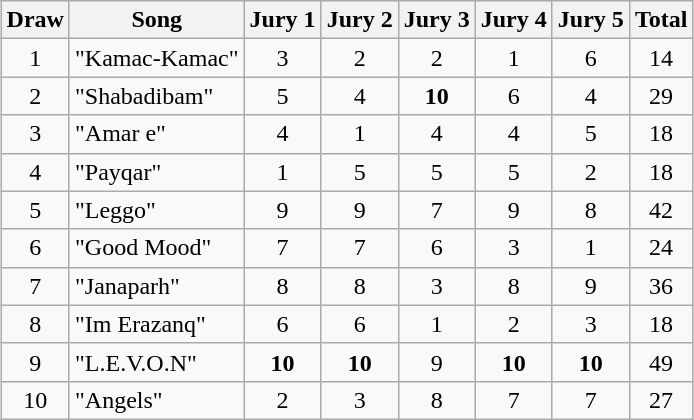<table class="wikitable collapsible" style="margin: 1em auto 1em auto; text-align:center;">
<tr>
<th>Draw</th>
<th>Song</th>
<th>Jury 1</th>
<th>Jury 2</th>
<th>Jury 3</th>
<th>Jury 4</th>
<th>Jury 5</th>
<th>Total</th>
</tr>
<tr>
<td>1</td>
<td align=left>"Kamac-Kamac"</td>
<td>3</td>
<td>2</td>
<td>2</td>
<td>1</td>
<td>6</td>
<td>14</td>
</tr>
<tr>
<td>2</td>
<td align=left>"Shabadibam"</td>
<td>5</td>
<td>4</td>
<td><strong>10</strong></td>
<td>6</td>
<td>4</td>
<td>29</td>
</tr>
<tr>
<td>3</td>
<td align=left>"Amar e"</td>
<td>4</td>
<td>1</td>
<td>4</td>
<td>4</td>
<td>5</td>
<td>18</td>
</tr>
<tr>
<td>4</td>
<td align=left>"Payqar"</td>
<td>1</td>
<td>5</td>
<td>5</td>
<td>5</td>
<td>2</td>
<td>18</td>
</tr>
<tr>
<td>5</td>
<td align=left>"Leggo"</td>
<td>9</td>
<td>9</td>
<td>7</td>
<td>9</td>
<td>8</td>
<td>42</td>
</tr>
<tr>
<td>6</td>
<td align=left>"Good Mood"</td>
<td>7</td>
<td>7</td>
<td>6</td>
<td>3</td>
<td>1</td>
<td>24</td>
</tr>
<tr>
<td>7</td>
<td align=left>"Janaparh"</td>
<td>8</td>
<td>8</td>
<td>3</td>
<td>8</td>
<td>9</td>
<td>36</td>
</tr>
<tr>
<td>8</td>
<td align=left>"Im Erazanq"</td>
<td>6</td>
<td>6</td>
<td>1</td>
<td>2</td>
<td>3</td>
<td>18</td>
</tr>
<tr>
<td>9</td>
<td align=left>"L.E.V.O.N"</td>
<td><strong>10</strong></td>
<td><strong>10</strong></td>
<td>9</td>
<td><strong>10</strong></td>
<td><strong>10</strong></td>
<td>49</td>
</tr>
<tr>
<td>10</td>
<td align=left>"Angels"</td>
<td>2</td>
<td>3</td>
<td>8</td>
<td>7</td>
<td>7</td>
<td>27</td>
</tr>
</table>
